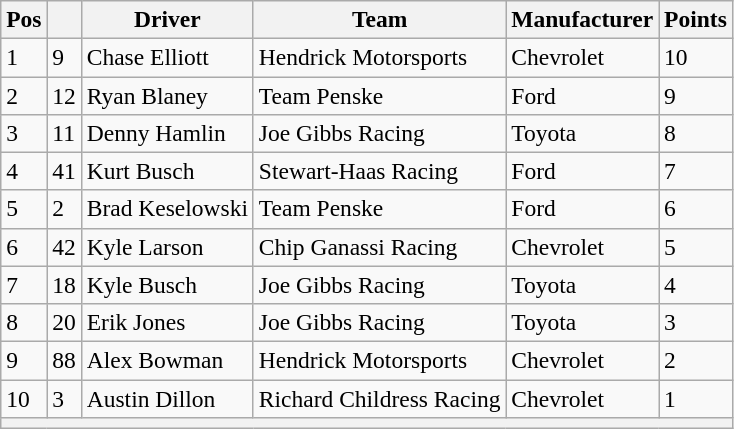<table class="wikitable" style="font-size:98%">
<tr>
<th>Pos</th>
<th></th>
<th>Driver</th>
<th>Team</th>
<th>Manufacturer</th>
<th>Points</th>
</tr>
<tr>
<td>1</td>
<td>9</td>
<td>Chase Elliott</td>
<td>Hendrick Motorsports</td>
<td>Chevrolet</td>
<td>10</td>
</tr>
<tr>
<td>2</td>
<td>12</td>
<td>Ryan Blaney</td>
<td>Team Penske</td>
<td>Ford</td>
<td>9</td>
</tr>
<tr>
<td>3</td>
<td>11</td>
<td>Denny Hamlin</td>
<td>Joe Gibbs Racing</td>
<td>Toyota</td>
<td>8</td>
</tr>
<tr>
<td>4</td>
<td>41</td>
<td>Kurt Busch</td>
<td>Stewart-Haas Racing</td>
<td>Ford</td>
<td>7</td>
</tr>
<tr>
<td>5</td>
<td>2</td>
<td>Brad Keselowski</td>
<td>Team Penske</td>
<td>Ford</td>
<td>6</td>
</tr>
<tr>
<td>6</td>
<td>42</td>
<td>Kyle Larson</td>
<td>Chip Ganassi Racing</td>
<td>Chevrolet</td>
<td>5</td>
</tr>
<tr>
<td>7</td>
<td>18</td>
<td>Kyle Busch</td>
<td>Joe Gibbs Racing</td>
<td>Toyota</td>
<td>4</td>
</tr>
<tr>
<td>8</td>
<td>20</td>
<td>Erik Jones</td>
<td>Joe Gibbs Racing</td>
<td>Toyota</td>
<td>3</td>
</tr>
<tr>
<td>9</td>
<td>88</td>
<td>Alex Bowman</td>
<td>Hendrick Motorsports</td>
<td>Chevrolet</td>
<td>2</td>
</tr>
<tr>
<td>10</td>
<td>3</td>
<td>Austin Dillon</td>
<td>Richard Childress Racing</td>
<td>Chevrolet</td>
<td>1</td>
</tr>
<tr>
<th colspan="6"></th>
</tr>
</table>
